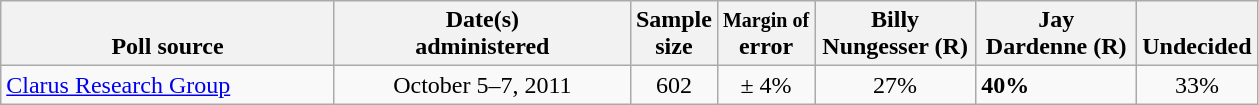<table class="wikitable">
<tr valign= bottom>
<th style="width:215px;">Poll source</th>
<th style="width:190px;">Date(s)<br>administered</th>
<th class=small>Sample<br>size</th>
<th><small>Margin of</small><br>error</th>
<th style="width:100px;">Billy <br>Nungesser (R)</th>
<th style="width:100px;">Jay<br>Dardenne (R)</th>
<th style="width:40px;">Undecided</th>
</tr>
<tr>
<td><a href='#'>Clarus Research Group</a></td>
<td align=center>October 5–7, 2011</td>
<td align=center>602</td>
<td align=center>± 4%</td>
<td align=center>27%</td>
<td><strong>40%</strong></td>
<td align=center>33%</td>
</tr>
</table>
